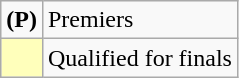<table class=wikitable>
<tr>
<td><strong>(P)</strong></td>
<td>Premiers</td>
</tr>
<tr>
<td bgcolor=FFFFBB></td>
<td>Qualified for finals</td>
</tr>
</table>
